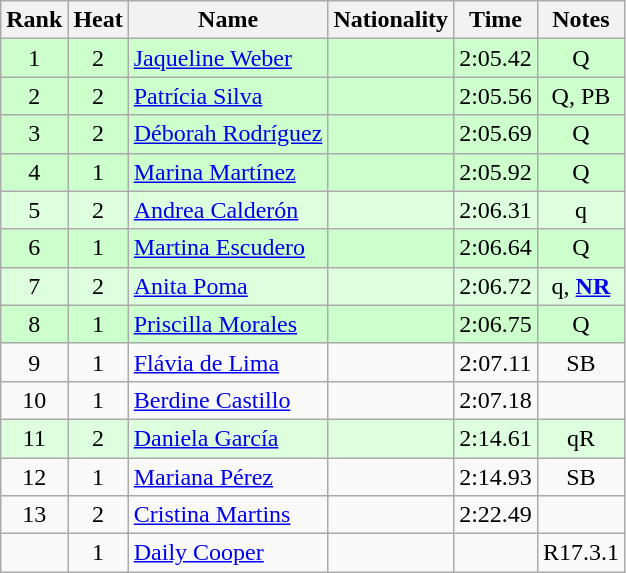<table class="wikitable sortable" style="text-align:center">
<tr>
<th>Rank</th>
<th>Heat</th>
<th>Name</th>
<th>Nationality</th>
<th>Time</th>
<th>Notes</th>
</tr>
<tr bgcolor=ccffcc>
<td>1</td>
<td>2</td>
<td align=left><a href='#'>Jaqueline Weber</a></td>
<td align=left></td>
<td>2:05.42</td>
<td>Q</td>
</tr>
<tr bgcolor=ccffcc>
<td>2</td>
<td>2</td>
<td align=left><a href='#'>Patrícia Silva</a></td>
<td align=left></td>
<td>2:05.56</td>
<td>Q, PB</td>
</tr>
<tr bgcolor=ccffcc>
<td>3</td>
<td>2</td>
<td align=left><a href='#'>Déborah Rodríguez</a></td>
<td align=left></td>
<td>2:05.69</td>
<td>Q</td>
</tr>
<tr bgcolor=ccffcc>
<td>4</td>
<td>1</td>
<td align=left><a href='#'>Marina Martínez</a></td>
<td align=left></td>
<td>2:05.92</td>
<td>Q</td>
</tr>
<tr bgcolor=ddffdd>
<td>5</td>
<td>2</td>
<td align=left><a href='#'>Andrea Calderón</a></td>
<td align=left></td>
<td>2:06.31</td>
<td>q</td>
</tr>
<tr bgcolor=ccffcc>
<td>6</td>
<td>1</td>
<td align=left><a href='#'>Martina Escudero</a></td>
<td align=left></td>
<td>2:06.64</td>
<td>Q</td>
</tr>
<tr bgcolor=ddffdd>
<td>7</td>
<td>2</td>
<td align=left><a href='#'>Anita Poma</a></td>
<td align=left></td>
<td>2:06.72</td>
<td>q, <strong><a href='#'>NR</a></strong></td>
</tr>
<tr bgcolor=ccffcc>
<td>8</td>
<td>1</td>
<td align=left><a href='#'>Priscilla Morales</a></td>
<td align=left></td>
<td>2:06.75</td>
<td>Q</td>
</tr>
<tr>
<td>9</td>
<td>1</td>
<td align=left><a href='#'>Flávia de Lima</a></td>
<td align=left></td>
<td>2:07.11</td>
<td>SB</td>
</tr>
<tr>
<td>10</td>
<td>1</td>
<td align=left><a href='#'>Berdine Castillo</a></td>
<td align=left></td>
<td>2:07.18</td>
<td></td>
</tr>
<tr bgcolor=ddffdd>
<td>11</td>
<td>2</td>
<td align=left><a href='#'>Daniela García</a></td>
<td align=left></td>
<td>2:14.61</td>
<td>qR</td>
</tr>
<tr>
<td>12</td>
<td>1</td>
<td align=left><a href='#'>Mariana Pérez</a></td>
<td align=left></td>
<td>2:14.93</td>
<td>SB</td>
</tr>
<tr>
<td>13</td>
<td>2</td>
<td align=left><a href='#'>Cristina Martins</a></td>
<td align=left></td>
<td>2:22.49</td>
<td></td>
</tr>
<tr>
<td></td>
<td>1</td>
<td align=left><a href='#'>Daily Cooper</a></td>
<td align=left></td>
<td></td>
<td>R17.3.1</td>
</tr>
</table>
